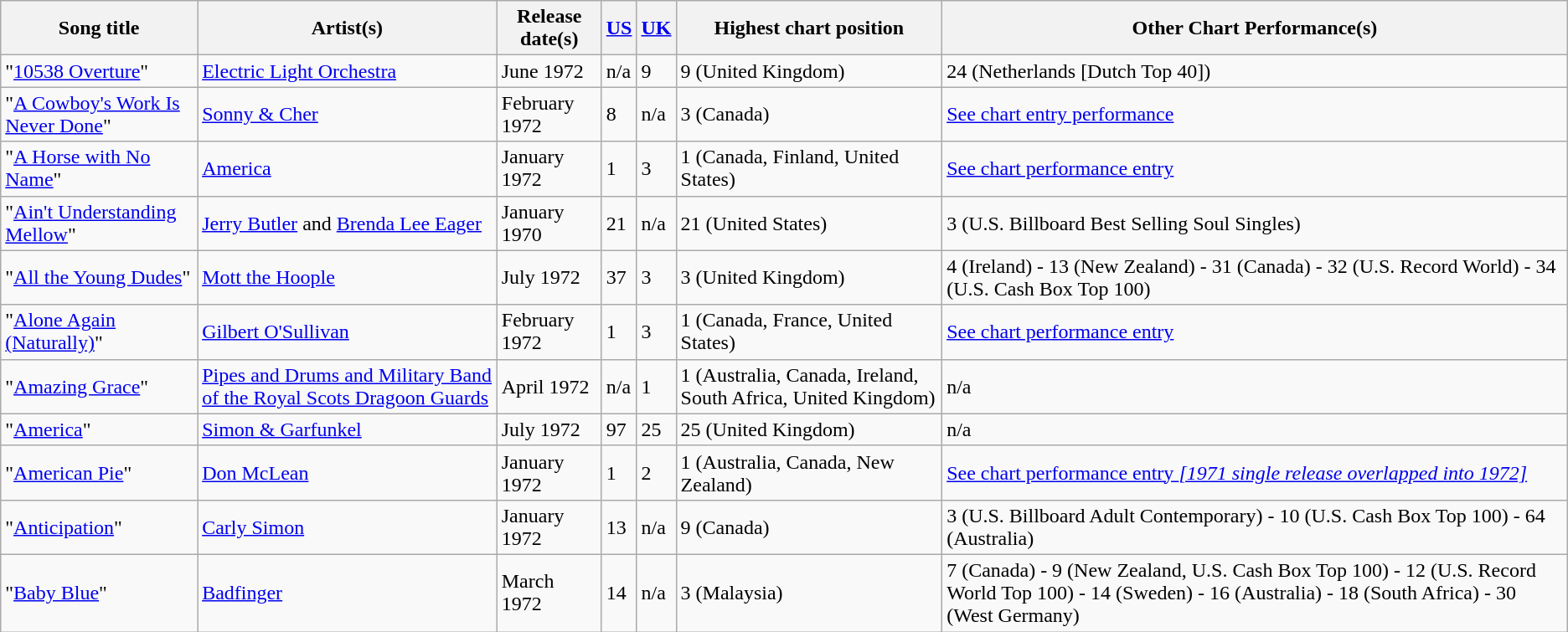<table class="wikitable sortable">
<tr>
<th>Song title</th>
<th>Artist(s)</th>
<th>Release date(s)</th>
<th><a href='#'>US</a></th>
<th><a href='#'>UK</a></th>
<th>Highest chart position</th>
<th>Other Chart Performance(s)</th>
</tr>
<tr>
<td>"<a href='#'>10538 Overture</a>"</td>
<td><a href='#'>Electric Light Orchestra</a></td>
<td>June 1972</td>
<td>n/a</td>
<td>9</td>
<td>9 (United Kingdom)</td>
<td>24 (Netherlands [Dutch Top 40])</td>
</tr>
<tr>
<td>"<a href='#'>A Cowboy's Work Is Never Done</a>"</td>
<td><a href='#'>Sonny & Cher</a></td>
<td>February 1972</td>
<td>8</td>
<td>n/a</td>
<td>3 (Canada)</td>
<td><a href='#'>See chart entry performance</a></td>
</tr>
<tr>
<td>"<a href='#'>A Horse with No Name</a>"</td>
<td><a href='#'>America</a></td>
<td>January 1972</td>
<td>1</td>
<td>3</td>
<td>1 (Canada, Finland, United States)</td>
<td><a href='#'>See chart performance entry</a></td>
</tr>
<tr>
<td>"<a href='#'>Ain't Understanding Mellow</a>"</td>
<td><a href='#'>Jerry Butler</a> and <a href='#'>Brenda Lee Eager</a></td>
<td>January 1970</td>
<td>21</td>
<td>n/a</td>
<td>21 (United States)</td>
<td>3 (U.S. Billboard Best Selling Soul Singles)</td>
</tr>
<tr>
<td>"<a href='#'>All the Young Dudes</a>"</td>
<td><a href='#'>Mott the Hoople</a></td>
<td>July 1972</td>
<td>37</td>
<td>3</td>
<td>3 (United Kingdom)</td>
<td>4 (Ireland) - 13 (New Zealand) - 31 (Canada) - 32 (U.S. Record World) - 34 (U.S. Cash Box Top 100)</td>
</tr>
<tr>
<td>"<a href='#'>Alone Again (Naturally)</a>"</td>
<td><a href='#'>Gilbert O'Sullivan</a></td>
<td>February 1972</td>
<td>1</td>
<td>3</td>
<td>1 (Canada, France, United States)</td>
<td><a href='#'>See chart performance entry</a></td>
</tr>
<tr>
<td>"<a href='#'>Amazing Grace</a>"</td>
<td><a href='#'>Pipes and Drums and Military Band of the Royal Scots Dragoon Guards</a></td>
<td>April 1972</td>
<td>n/a</td>
<td>1</td>
<td>1 (Australia, Canada, Ireland, South Africa, United Kingdom)</td>
<td>n/a</td>
</tr>
<tr>
<td>"<a href='#'>America</a>"</td>
<td><a href='#'>Simon & Garfunkel</a></td>
<td>July 1972</td>
<td>97</td>
<td>25</td>
<td>25 (United Kingdom)</td>
<td>n/a</td>
</tr>
<tr>
<td>"<a href='#'>American Pie</a>"</td>
<td><a href='#'>Don McLean</a></td>
<td>January 1972</td>
<td>1</td>
<td>2</td>
<td>1 (Australia, Canada, New Zealand)</td>
<td><a href='#'>See chart performance entry <em>[1971 single release overlapped into 1972]</em></a></td>
</tr>
<tr>
<td>"<a href='#'>Anticipation</a>"</td>
<td><a href='#'>Carly Simon</a></td>
<td>January 1972</td>
<td>13</td>
<td>n/a</td>
<td>9 (Canada)</td>
<td>3 (U.S. Billboard Adult Contemporary) - 10 (U.S. Cash Box Top 100) - 64 (Australia)</td>
</tr>
<tr>
<td>"<a href='#'>Baby Blue</a>"</td>
<td><a href='#'>Badfinger</a></td>
<td>March 1972</td>
<td>14</td>
<td>n/a</td>
<td>3 (Malaysia)</td>
<td>7 (Canada) - 9 (New Zealand, U.S. Cash Box Top 100) - 12 (U.S. Record World Top 100) - 14 (Sweden) - 16 (Australia) - 18 (South Africa) - 30 (West Germany)</td>
</tr>
</table>
